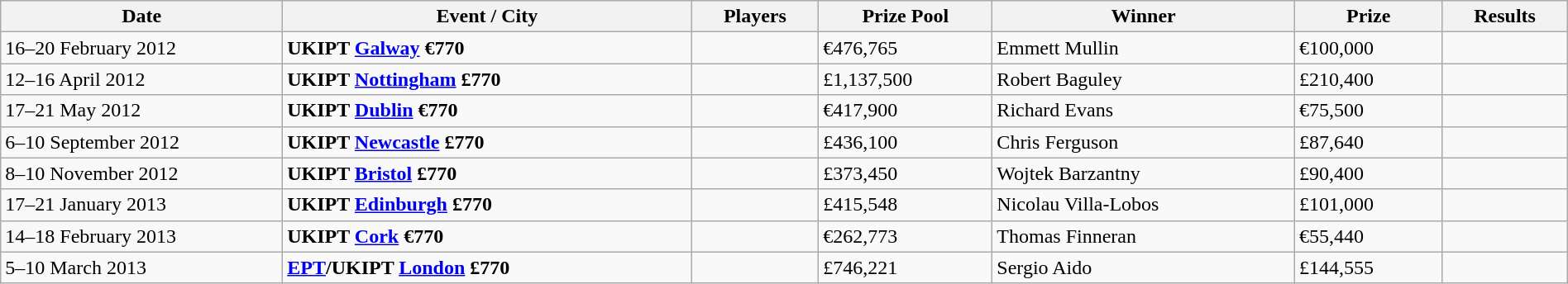<table class="wikitable" width="100%">
<tr>
<th width="18%">Date</th>
<th !width="16%">Event / City</th>
<th !width="11%">Players</th>
<th !width="12%">Prize Pool</th>
<th !width="18%">Winner</th>
<th !width="12%">Prize</th>
<th !width="11%">Results</th>
</tr>
<tr>
<td>16–20 February 2012</td>
<td> <strong>UKIPT <a href='#'>Galway</a> €770</strong></td>
<td></td>
<td>€476,765</td>
<td> Emmett Mullin</td>
<td>€100,000</td>
<td> </td>
</tr>
<tr>
<td>12–16 April 2012</td>
<td> <strong>UKIPT <a href='#'>Nottingham</a> £770</strong></td>
<td></td>
<td>£1,137,500</td>
<td> Robert Baguley</td>
<td>£210,400</td>
<td></td>
</tr>
<tr>
<td>17–21 May 2012</td>
<td> <strong>UKIPT <a href='#'>Dublin</a> €770</strong></td>
<td></td>
<td>€417,900</td>
<td> Richard Evans</td>
<td>€75,500</td>
<td> </td>
</tr>
<tr>
<td>6–10 September 2012</td>
<td> <strong>UKIPT <a href='#'>Newcastle</a> £770</strong></td>
<td></td>
<td>£436,100</td>
<td> Chris Ferguson</td>
<td>£87,640</td>
<td></td>
</tr>
<tr>
<td>8–10 November 2012</td>
<td> <strong>UKIPT <a href='#'>Bristol</a> £770</strong></td>
<td></td>
<td>£373,450</td>
<td> Wojtek Barzantny</td>
<td>£90,400</td>
<td></td>
</tr>
<tr>
<td>17–21 January 2013</td>
<td> <strong>UKIPT <a href='#'>Edinburgh</a> £770</strong></td>
<td></td>
<td>£415,548</td>
<td> Nicolau Villa-Lobos</td>
<td>£101,000</td>
<td> </td>
</tr>
<tr>
<td>14–18 February 2013</td>
<td> <strong>UKIPT <a href='#'>Cork</a> €770</strong></td>
<td></td>
<td>€262,773</td>
<td> Thomas Finneran</td>
<td>€55,440</td>
<td></td>
</tr>
<tr>
<td>5–10 March 2013</td>
<td> <strong><a href='#'>EPT</a>/UKIPT <a href='#'>London</a> £770</strong></td>
<td></td>
<td>£746,221</td>
<td> Sergio Aido</td>
<td>£144,555</td>
<td></td>
</tr>
</table>
